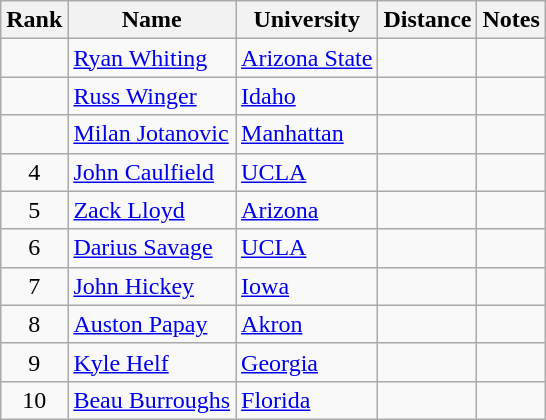<table class="wikitable sortable" style="text-align:center">
<tr>
<th>Rank</th>
<th>Name</th>
<th>University</th>
<th>Distance</th>
<th>Notes</th>
</tr>
<tr>
<td></td>
<td align=left><a href='#'>Ryan Whiting</a></td>
<td align=left><a href='#'>Arizona State</a></td>
<td></td>
<td></td>
</tr>
<tr>
<td></td>
<td align=left><a href='#'>Russ Winger</a></td>
<td align=left><a href='#'>Idaho</a></td>
<td></td>
<td></td>
</tr>
<tr>
<td></td>
<td align=left><a href='#'>Milan Jotanovic</a></td>
<td align="left"><a href='#'>Manhattan</a></td>
<td></td>
<td></td>
</tr>
<tr>
<td>4</td>
<td align=left><a href='#'>John Caulfield</a></td>
<td align="left"><a href='#'>UCLA</a></td>
<td></td>
<td></td>
</tr>
<tr>
<td>5</td>
<td align=left><a href='#'>Zack Lloyd</a></td>
<td align="left"><a href='#'>Arizona</a></td>
<td></td>
<td></td>
</tr>
<tr>
<td>6</td>
<td align=left><a href='#'>Darius Savage</a></td>
<td align="left"><a href='#'>UCLA</a></td>
<td></td>
<td></td>
</tr>
<tr>
<td>7</td>
<td align=left><a href='#'>John Hickey</a></td>
<td align="left"><a href='#'>Iowa</a></td>
<td></td>
<td></td>
</tr>
<tr>
<td>8</td>
<td align=left><a href='#'>Auston Papay</a></td>
<td align="left"><a href='#'>Akron</a></td>
<td></td>
<td></td>
</tr>
<tr>
<td>9</td>
<td align=left><a href='#'>Kyle Helf</a></td>
<td align="left"><a href='#'>Georgia</a></td>
<td></td>
<td></td>
</tr>
<tr>
<td>10</td>
<td align=left><a href='#'>Beau Burroughs</a></td>
<td align="left"><a href='#'>Florida</a></td>
<td></td>
<td></td>
</tr>
</table>
